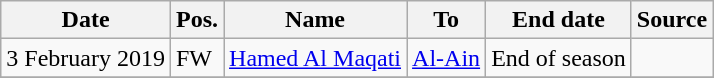<table class="wikitable" style="text-align:left">
<tr>
<th>Date</th>
<th>Pos.</th>
<th>Name</th>
<th>To</th>
<th>End date</th>
<th>Source</th>
</tr>
<tr>
<td>3 February 2019</td>
<td>FW</td>
<td> <a href='#'>Hamed Al Maqati</a></td>
<td> <a href='#'>Al-Ain</a></td>
<td>End of season</td>
<td></td>
</tr>
<tr>
</tr>
</table>
